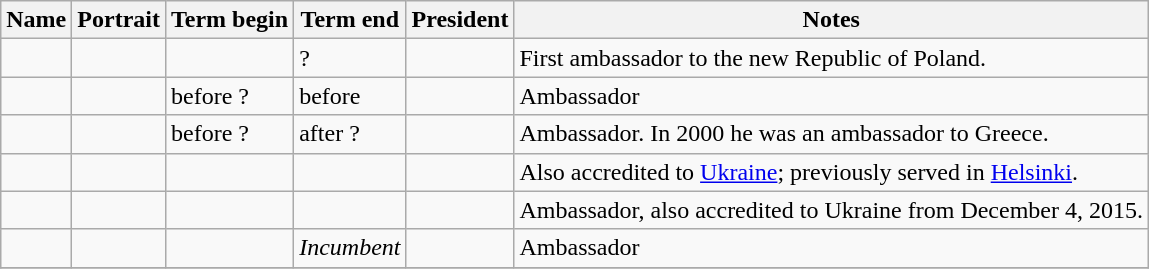<table class="wikitable sortable"  text-align:center;">
<tr>
<th>Name</th>
<th class="unsortable">Portrait</th>
<th>Term begin</th>
<th>Term end</th>
<th>President</th>
<th class="unsortable">Notes</th>
</tr>
<tr>
<td></td>
<td></td>
<td></td>
<td>?</td>
<td></td>
<td>First ambassador to the new Republic of Poland.</td>
</tr>
<tr>
<td></td>
<td></td>
<td>before ?</td>
<td>before </td>
<td></td>
<td>Ambassador</td>
</tr>
<tr>
<td></td>
<td></td>
<td>before ?</td>
<td>after ?</td>
<td></td>
<td>Ambassador. In 2000 he was an ambassador to Greece.</td>
</tr>
<tr>
<td></td>
<td></td>
<td></td>
<td></td>
<td></td>
<td>Also accredited to <a href='#'>Ukraine</a>; previously served in <a href='#'>Helsinki</a>.</td>
</tr>
<tr>
<td></td>
<td></td>
<td></td>
<td></td>
<td></td>
<td>Ambassador, also accredited to Ukraine from December 4, 2015.</td>
</tr>
<tr>
<td></td>
<td></td>
<td></td>
<td><em>Incumbent</em></td>
<td></td>
<td>Ambassador</td>
</tr>
<tr>
</tr>
</table>
